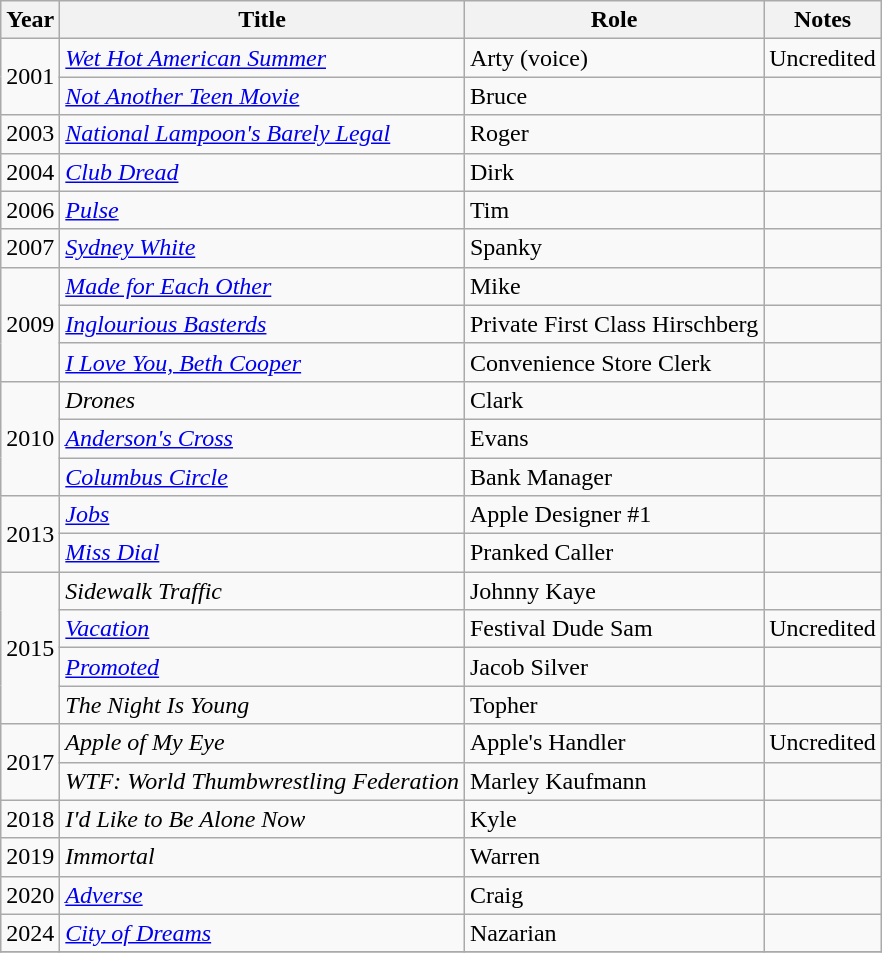<table class = "wikitable sortable">
<tr>
<th>Year</th>
<th>Title</th>
<th>Role</th>
<th class = "unsortable">Notes</th>
</tr>
<tr>
<td rowspan="2">2001</td>
<td><em><a href='#'>Wet Hot American Summer</a></em></td>
<td>Arty (voice)</td>
<td>Uncredited</td>
</tr>
<tr>
<td><em><a href='#'>Not Another Teen Movie</a></em></td>
<td>Bruce</td>
<td></td>
</tr>
<tr>
<td>2003</td>
<td><em><a href='#'>National Lampoon's Barely Legal</a></em></td>
<td>Roger</td>
<td></td>
</tr>
<tr>
<td>2004</td>
<td><em><a href='#'>Club Dread</a></em></td>
<td>Dirk</td>
<td></td>
</tr>
<tr>
<td>2006</td>
<td><em><a href='#'>Pulse</a></em></td>
<td>Tim</td>
<td></td>
</tr>
<tr>
<td>2007</td>
<td><em><a href='#'>Sydney White</a></em></td>
<td>Spanky</td>
<td></td>
</tr>
<tr>
<td rowspan="3">2009</td>
<td><em><a href='#'>Made for Each Other</a></em></td>
<td>Mike</td>
<td></td>
</tr>
<tr>
<td><em><a href='#'>Inglourious Basterds</a></em></td>
<td>Private First Class Hirschberg</td>
<td></td>
</tr>
<tr>
<td><em><a href='#'>I Love You, Beth Cooper</a></em></td>
<td>Convenience Store Clerk</td>
<td></td>
</tr>
<tr>
<td rowspan="3">2010</td>
<td><em>Drones</em></td>
<td>Clark</td>
<td></td>
</tr>
<tr>
<td><em><a href='#'>Anderson's Cross</a></em></td>
<td>Evans</td>
<td></td>
</tr>
<tr>
<td><em><a href='#'>Columbus Circle</a></em></td>
<td>Bank Manager</td>
<td></td>
</tr>
<tr>
<td rowspan="2">2013</td>
<td><em><a href='#'>Jobs</a></em></td>
<td>Apple Designer #1</td>
<td></td>
</tr>
<tr>
<td><em><a href='#'>Miss Dial</a></em></td>
<td>Pranked Caller</td>
<td></td>
</tr>
<tr>
<td rowspan="4">2015</td>
<td><em>Sidewalk Traffic</em></td>
<td>Johnny Kaye</td>
<td></td>
</tr>
<tr>
<td><em><a href='#'>Vacation</a></em></td>
<td>Festival Dude Sam</td>
<td>Uncredited</td>
</tr>
<tr>
<td><em><a href='#'>Promoted</a></em></td>
<td>Jacob Silver</td>
<td></td>
</tr>
<tr>
<td><em>The Night Is Young</em></td>
<td>Topher</td>
<td></td>
</tr>
<tr>
<td rowspan="2">2017</td>
<td><em>Apple of My Eye</em></td>
<td>Apple's Handler</td>
<td>Uncredited</td>
</tr>
<tr>
<td><em>WTF: World Thumbwrestling Federation</em></td>
<td>Marley Kaufmann</td>
<td></td>
</tr>
<tr>
<td>2018</td>
<td><em>I'd Like to Be Alone Now</em></td>
<td>Kyle</td>
<td></td>
</tr>
<tr>
<td>2019</td>
<td><em>Immortal</em></td>
<td>Warren</td>
<td></td>
</tr>
<tr>
<td>2020</td>
<td><a href='#'><em>Adverse</em></a></td>
<td>Craig</td>
<td></td>
</tr>
<tr>
<td>2024</td>
<td><em><a href='#'>City of Dreams</a></em></td>
<td>Nazarian</td>
<td></td>
</tr>
<tr>
</tr>
</table>
